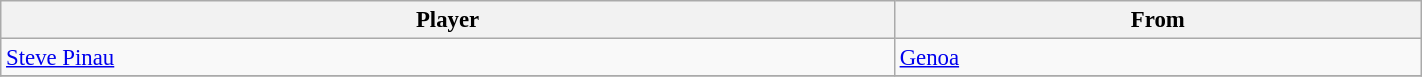<table class="wikitable" style="text-align:center; font-size:95%;width:75%; text-align:left">
<tr>
<th><strong>Player</strong></th>
<th><strong>From</strong></th>
</tr>
<tr>
<td> <a href='#'>Steve Pinau</a></td>
<td><a href='#'>Genoa</a></td>
</tr>
<tr>
</tr>
</table>
